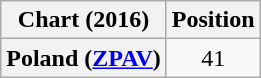<table class="wikitable sortable plainrowheaders" style="text-align:center">
<tr>
<th>Chart (2016)</th>
<th>Position</th>
</tr>
<tr>
<th scope="row">Poland (<a href='#'>ZPAV</a>)</th>
<td>41</td>
</tr>
</table>
